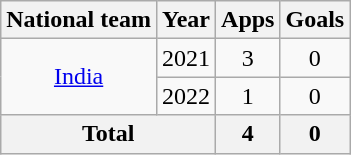<table class="wikitable" style="text-align: center;">
<tr>
<th>National team</th>
<th>Year</th>
<th>Apps</th>
<th>Goals</th>
</tr>
<tr>
<td Rowspan="2"><a href='#'>India</a></td>
<td>2021</td>
<td>3</td>
<td>0</td>
</tr>
<tr>
<td>2022</td>
<td>1</td>
<td>0</td>
</tr>
<tr>
<th colspan="2">Total</th>
<th>4</th>
<th>0</th>
</tr>
</table>
